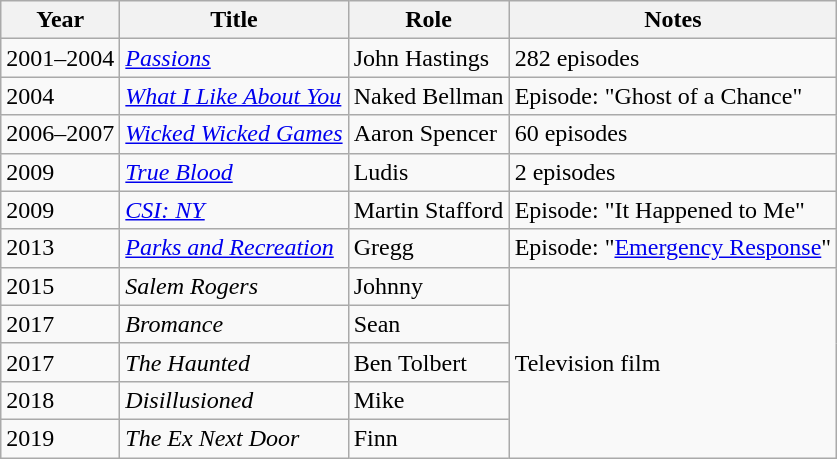<table class="wikitable sortable">
<tr>
<th>Year</th>
<th>Title</th>
<th>Role</th>
<th>Notes</th>
</tr>
<tr>
<td>2001–2004</td>
<td><em><a href='#'>Passions</a></em></td>
<td>John Hastings</td>
<td>282 episodes</td>
</tr>
<tr>
<td>2004</td>
<td><a href='#'><em>What I Like About You</em></a></td>
<td>Naked Bellman</td>
<td>Episode: "Ghost of a Chance"</td>
</tr>
<tr>
<td>2006–2007</td>
<td><em><a href='#'>Wicked Wicked Games</a></em></td>
<td>Aaron Spencer</td>
<td>60 episodes</td>
</tr>
<tr>
<td>2009</td>
<td><em><a href='#'>True Blood</a></em></td>
<td>Ludis</td>
<td>2 episodes</td>
</tr>
<tr>
<td>2009</td>
<td><em><a href='#'>CSI: NY</a></em></td>
<td>Martin Stafford</td>
<td>Episode: "It Happened to Me"</td>
</tr>
<tr>
<td>2013</td>
<td><em><a href='#'>Parks and Recreation</a></em></td>
<td>Gregg</td>
<td>Episode: "<a href='#'>Emergency Response</a>"</td>
</tr>
<tr>
<td>2015</td>
<td><em>Salem Rogers</em></td>
<td>Johnny</td>
<td rowspan="5">Television film</td>
</tr>
<tr>
<td>2017</td>
<td><em>Bromance</em></td>
<td>Sean</td>
</tr>
<tr>
<td>2017</td>
<td><em>The Haunted</em></td>
<td>Ben Tolbert</td>
</tr>
<tr>
<td>2018</td>
<td><em>Disillusioned</em></td>
<td>Mike</td>
</tr>
<tr>
<td>2019</td>
<td><em>The Ex Next Door</em></td>
<td>Finn</td>
</tr>
</table>
